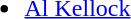<table style="width:100%;">
<tr>
<td style="vertical-align:top; width:25%;"><br><ul><li> <a href='#'>Al Kellock</a></li></ul></td>
</tr>
</table>
